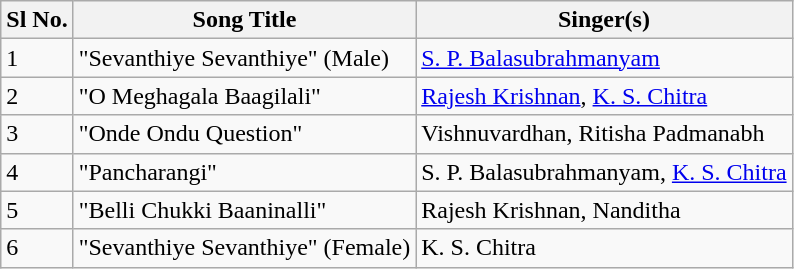<table class="wikitable">
<tr>
<th>Sl No.</th>
<th>Song Title</th>
<th>Singer(s)</th>
</tr>
<tr>
<td>1</td>
<td>"Sevanthiye Sevanthiye" (Male)</td>
<td><a href='#'>S. P. Balasubrahmanyam</a></td>
</tr>
<tr>
<td>2</td>
<td>"O Meghagala Baagilali"</td>
<td><a href='#'>Rajesh Krishnan</a>, <a href='#'>K. S. Chitra</a></td>
</tr>
<tr>
<td>3</td>
<td>"Onde Ondu Question"</td>
<td>Vishnuvardhan, Ritisha Padmanabh</td>
</tr>
<tr>
<td>4</td>
<td>"Pancharangi"</td>
<td>S. P. Balasubrahmanyam, <a href='#'>K. S. Chitra</a></td>
</tr>
<tr>
<td>5</td>
<td>"Belli Chukki Baaninalli"</td>
<td>Rajesh Krishnan, Nanditha</td>
</tr>
<tr>
<td>6</td>
<td>"Sevanthiye Sevanthiye" (Female)</td>
<td>K. S. Chitra</td>
</tr>
</table>
